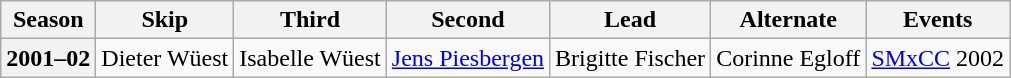<table class="wikitable">
<tr>
<th scope="col">Season</th>
<th scope="col">Skip</th>
<th scope="col">Third</th>
<th scope="col">Second</th>
<th scope="col">Lead</th>
<th scope="col">Alternate</th>
<th scope="col">Events</th>
</tr>
<tr>
<th scope="row">2001–02</th>
<td>Dieter Wüest</td>
<td>Isabelle Wüest</td>
<td><a href='#'>Jens Piesbergen</a></td>
<td>Brigitte Fischer</td>
<td>Corinne Egloff</td>
<td><a href='#'>SMxCC</a> 2002 </td>
</tr>
</table>
